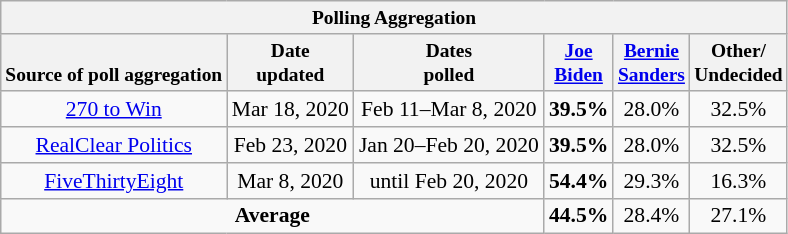<table class="wikitable" style="font-size:90%;text-align:center;">
<tr valign=bottom style="font-size:90%;">
<th colspan="12">Polling Aggregation</th>
</tr>
<tr valign=bottom style="font-size:90%;">
<th>Source of poll aggregation</th>
<th>Date<br>updated</th>
<th>Dates<br>polled</th>
<th><a href='#'>Joe<br>Biden</a></th>
<th><a href='#'>Bernie<br>Sanders</a></th>
<th>Other/<br>Undecided</th>
</tr>
<tr>
<td><a href='#'>270 to Win</a></td>
<td>Mar 18, 2020</td>
<td>Feb 11–Mar 8, 2020</td>
<td><strong>39.5%</strong></td>
<td>28.0%</td>
<td>32.5%</td>
</tr>
<tr>
<td><a href='#'>RealClear Politics</a></td>
<td>Feb 23, 2020</td>
<td>Jan 20–Feb 20, 2020</td>
<td><strong>39.5%</strong></td>
<td>28.0%</td>
<td>32.5%</td>
</tr>
<tr>
<td><a href='#'>FiveThirtyEight</a></td>
<td>Mar 8, 2020</td>
<td>until Feb 20, 2020</td>
<td><strong>54.4%</strong></td>
<td>29.3%</td>
<td>16.3%</td>
</tr>
<tr>
<td colspan="3"><strong>Average</strong></td>
<td><strong>44.5%</strong></td>
<td>28.4%</td>
<td>27.1%</td>
</tr>
</table>
